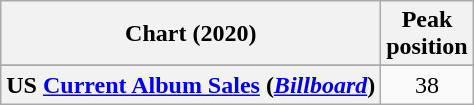<table class="wikitable sortable plainrowheaders" style="text-align:center">
<tr>
<th scope="col">Chart (2020)</th>
<th scope="col">Peak<br>position</th>
</tr>
<tr>
</tr>
<tr>
</tr>
<tr>
<th scope="row">US <a href='#'>Current Album Sales</a> (<em><a href='#'>Billboard</a></em>)</th>
<td>38</td>
</tr>
</table>
